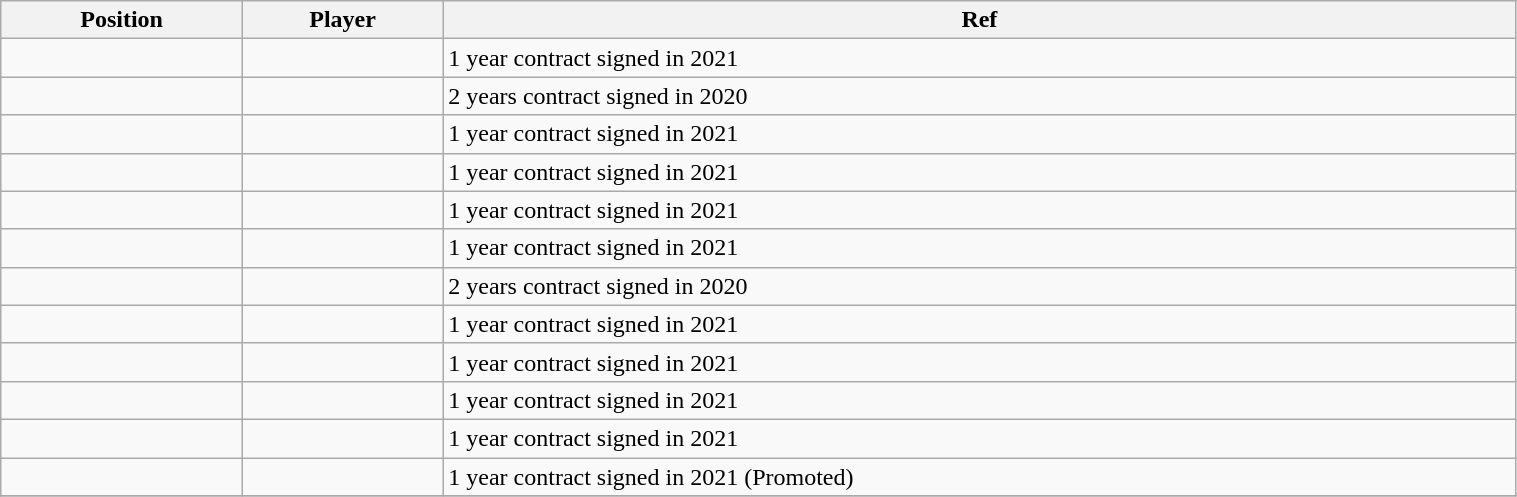<table class="wikitable sortable" style="width:80%; text-align:center; font-size:100%; text-align:left;">
<tr>
<th><strong>Position</strong></th>
<th><strong>Player</strong></th>
<th><strong>Ref</strong></th>
</tr>
<tr>
<td></td>
<td></td>
<td>1 year contract signed in 2021</td>
</tr>
<tr>
<td></td>
<td></td>
<td>2 years contract signed in 2020 </td>
</tr>
<tr>
<td></td>
<td></td>
<td>1 year contract signed in 2021</td>
</tr>
<tr>
<td></td>
<td></td>
<td>1 year contract signed in 2021</td>
</tr>
<tr>
<td></td>
<td></td>
<td>1 year contract signed in 2021</td>
</tr>
<tr>
<td></td>
<td></td>
<td>1 year contract signed in 2021</td>
</tr>
<tr>
<td></td>
<td></td>
<td>2 years contract signed in 2020</td>
</tr>
<tr>
<td></td>
<td></td>
<td>1 year contract signed in 2021</td>
</tr>
<tr>
<td></td>
<td></td>
<td>1 year contract signed in 2021</td>
</tr>
<tr>
<td></td>
<td></td>
<td>1 year contract signed in 2021</td>
</tr>
<tr>
<td></td>
<td></td>
<td>1 year contract signed in 2021 </td>
</tr>
<tr>
<td></td>
<td></td>
<td>1 year contract signed in 2021 (Promoted)</td>
</tr>
<tr>
</tr>
</table>
